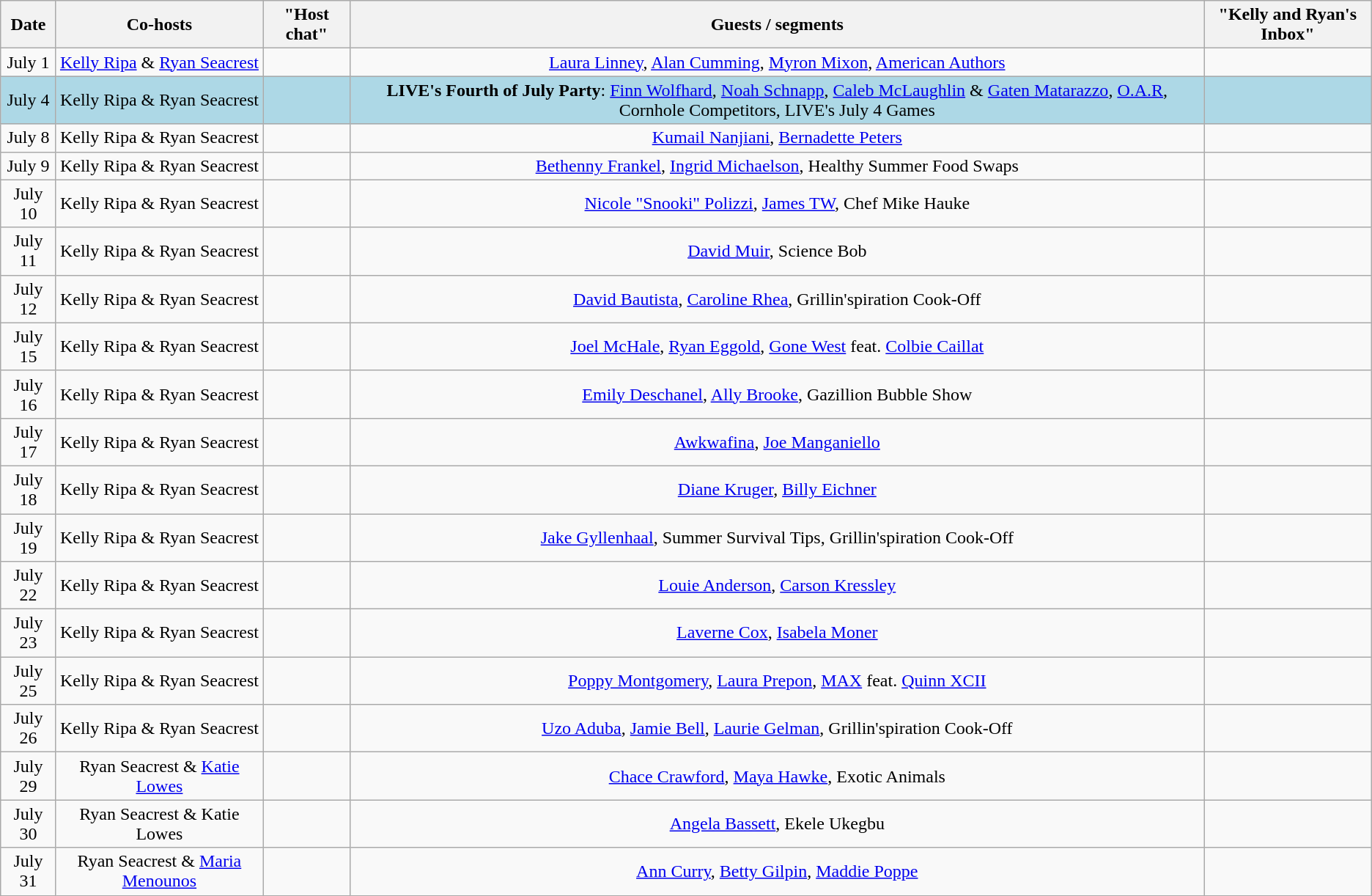<table class="wikitable sortable" style="text-align:center;">
<tr>
<th>Date</th>
<th>Co-hosts</th>
<th>"Host chat"</th>
<th>Guests / segments</th>
<th>"Kelly and Ryan's Inbox"</th>
</tr>
<tr>
<td>July 1</td>
<td><a href='#'>Kelly Ripa</a> & <a href='#'>Ryan Seacrest</a></td>
<td></td>
<td><a href='#'>Laura Linney</a>, <a href='#'>Alan Cumming</a>, <a href='#'>Myron Mixon</a>, <a href='#'>American Authors</a></td>
<td></td>
</tr>
<tr style="background:lightblue;">
<td>July 4</td>
<td>Kelly Ripa & Ryan Seacrest</td>
<td></td>
<td><strong>LIVE's Fourth of July Party</strong>: <a href='#'>Finn Wolfhard</a>, <a href='#'>Noah Schnapp</a>, <a href='#'>Caleb McLaughlin</a> & <a href='#'>Gaten Matarazzo</a>, <a href='#'>O.A.R</a>, Cornhole Competitors, LIVE's July 4 Games</td>
<td></td>
</tr>
<tr>
<td>July 8</td>
<td>Kelly Ripa & Ryan Seacrest</td>
<td></td>
<td><a href='#'>Kumail Nanjiani</a>, <a href='#'>Bernadette Peters</a></td>
<td></td>
</tr>
<tr>
<td>July 9</td>
<td>Kelly Ripa & Ryan Seacrest</td>
<td></td>
<td><a href='#'>Bethenny Frankel</a>, <a href='#'>Ingrid Michaelson</a>, Healthy Summer Food Swaps</td>
<td></td>
</tr>
<tr>
<td>July 10</td>
<td>Kelly Ripa & Ryan Seacrest</td>
<td></td>
<td><a href='#'>Nicole "Snooki" Polizzi</a>, <a href='#'>James TW</a>, Chef Mike Hauke</td>
<td></td>
</tr>
<tr>
<td>July 11</td>
<td>Kelly Ripa & Ryan Seacrest</td>
<td></td>
<td><a href='#'>David Muir</a>, Science Bob</td>
<td></td>
</tr>
<tr>
<td>July 12</td>
<td>Kelly Ripa & Ryan Seacrest</td>
<td></td>
<td><a href='#'>David Bautista</a>, <a href='#'>Caroline Rhea</a>, Grillin'spiration Cook-Off</td>
<td></td>
</tr>
<tr>
<td>July 15</td>
<td>Kelly Ripa & Ryan Seacrest</td>
<td></td>
<td><a href='#'>Joel McHale</a>, <a href='#'>Ryan Eggold</a>, <a href='#'>Gone West</a> feat. <a href='#'>Colbie Caillat</a></td>
<td></td>
</tr>
<tr>
<td>July 16</td>
<td>Kelly Ripa & Ryan Seacrest</td>
<td></td>
<td><a href='#'>Emily Deschanel</a>, <a href='#'>Ally Brooke</a>, Gazillion Bubble Show</td>
<td></td>
</tr>
<tr>
<td>July 17</td>
<td>Kelly Ripa & Ryan Seacrest</td>
<td></td>
<td><a href='#'>Awkwafina</a>, <a href='#'>Joe Manganiello</a></td>
<td></td>
</tr>
<tr>
<td>July 18</td>
<td>Kelly Ripa & Ryan Seacrest</td>
<td></td>
<td><a href='#'>Diane Kruger</a>, <a href='#'>Billy Eichner</a></td>
<td></td>
</tr>
<tr>
<td>July 19</td>
<td>Kelly Ripa & Ryan Seacrest</td>
<td></td>
<td><a href='#'>Jake Gyllenhaal</a>, Summer Survival Tips, Grillin'spiration Cook-Off</td>
<td></td>
</tr>
<tr>
<td>July 22</td>
<td>Kelly Ripa & Ryan Seacrest</td>
<td></td>
<td><a href='#'>Louie Anderson</a>, <a href='#'>Carson Kressley</a></td>
<td></td>
</tr>
<tr>
<td>July 23</td>
<td>Kelly Ripa & Ryan Seacrest</td>
<td></td>
<td><a href='#'>Laverne Cox</a>, <a href='#'>Isabela Moner</a></td>
<td></td>
</tr>
<tr>
<td>July 25</td>
<td>Kelly Ripa & Ryan Seacrest</td>
<td></td>
<td><a href='#'>Poppy Montgomery</a>, <a href='#'>Laura Prepon</a>, <a href='#'>MAX</a> feat. <a href='#'>Quinn XCII</a></td>
<td></td>
</tr>
<tr>
<td>July 26</td>
<td>Kelly Ripa & Ryan Seacrest</td>
<td></td>
<td><a href='#'>Uzo Aduba</a>, <a href='#'>Jamie Bell</a>, <a href='#'>Laurie Gelman</a>, Grillin'spiration Cook-Off</td>
<td></td>
</tr>
<tr>
<td>July 29</td>
<td>Ryan Seacrest & <a href='#'>Katie Lowes</a></td>
<td></td>
<td><a href='#'>Chace Crawford</a>, <a href='#'>Maya Hawke</a>, Exotic Animals</td>
<td></td>
</tr>
<tr>
<td>July 30</td>
<td>Ryan Seacrest & Katie Lowes</td>
<td></td>
<td><a href='#'>Angela Bassett</a>, Ekele Ukegbu</td>
<td></td>
</tr>
<tr>
<td>July 31</td>
<td>Ryan Seacrest & <a href='#'>Maria Menounos</a></td>
<td></td>
<td><a href='#'>Ann Curry</a>, <a href='#'>Betty Gilpin</a>, <a href='#'>Maddie Poppe</a></td>
<td></td>
</tr>
</table>
